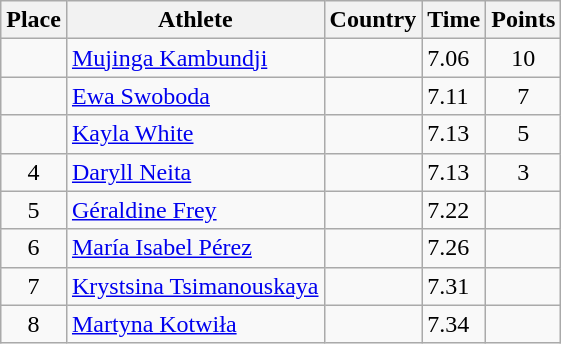<table class="wikitable">
<tr>
<th>Place</th>
<th>Athlete</th>
<th>Country</th>
<th>Time</th>
<th>Points</th>
</tr>
<tr>
<td align=center></td>
<td><a href='#'>Mujinga Kambundji</a></td>
<td></td>
<td>7.06</td>
<td align=center>10</td>
</tr>
<tr>
<td align=center></td>
<td><a href='#'>Ewa Swoboda</a></td>
<td></td>
<td>7.11</td>
<td align=center>7</td>
</tr>
<tr>
<td align=center></td>
<td><a href='#'>Kayla White</a></td>
<td></td>
<td>7.13</td>
<td align=center>5</td>
</tr>
<tr>
<td align=center>4</td>
<td><a href='#'>Daryll Neita</a></td>
<td></td>
<td>7.13</td>
<td align=center>3</td>
</tr>
<tr>
<td align=center>5</td>
<td><a href='#'>Géraldine Frey</a></td>
<td></td>
<td>7.22</td>
<td align=center></td>
</tr>
<tr>
<td align=center>6</td>
<td><a href='#'>María Isabel Pérez</a></td>
<td></td>
<td>7.26</td>
<td align=center></td>
</tr>
<tr>
<td align=center>7</td>
<td><a href='#'>Krystsina Tsimanouskaya</a></td>
<td></td>
<td>7.31</td>
<td align=center></td>
</tr>
<tr>
<td align=center>8</td>
<td><a href='#'>Martyna Kotwiła</a></td>
<td></td>
<td>7.34</td>
<td align=center></td>
</tr>
</table>
